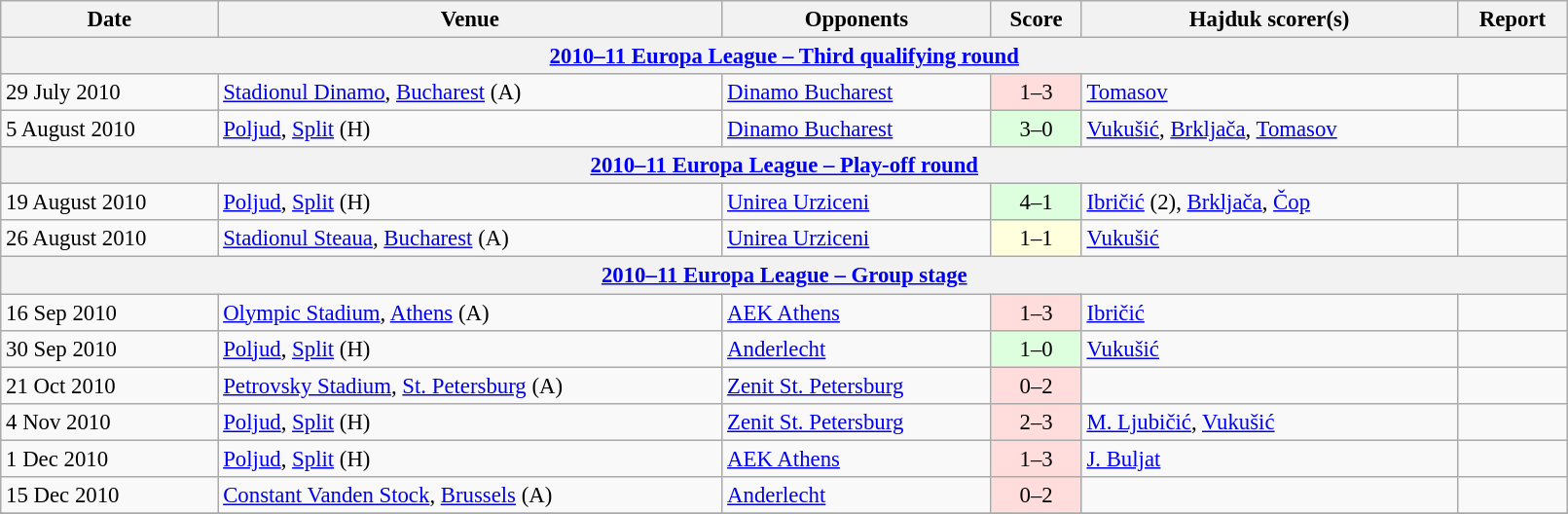<table class="wikitable" width=85%; style="text-align: left; font-size:95%;">
<tr>
<th>Date</th>
<th>Venue</th>
<th>Opponents</th>
<th>Score</th>
<th>Hajduk scorer(s)</th>
<th>Report</th>
</tr>
<tr>
<th colspan=7><a href='#'>2010–11 Europa League – Third qualifying round</a></th>
</tr>
<tr>
<td>29 July 2010</td>
<td><a href='#'>Stadionul Dinamo</a>, <a href='#'>Bucharest</a> (A)</td>
<td> <a href='#'>Dinamo Bucharest</a></td>
<td align=center bgcolor=ffdddd>1–3</td>
<td><a href='#'>Tomasov</a></td>
<td></td>
</tr>
<tr>
<td>5 August 2010</td>
<td><a href='#'>Poljud</a>, <a href='#'>Split</a> (H)</td>
<td> <a href='#'>Dinamo Bucharest</a></td>
<td align=center bgcolor=ddffdd>3–0</td>
<td><a href='#'>Vukušić</a>, <a href='#'>Brkljača</a>, <a href='#'>Tomasov</a></td>
<td></td>
</tr>
<tr>
<th colspan=7><a href='#'>2010–11 Europa League – Play-off round</a></th>
</tr>
<tr>
<td>19 August 2010</td>
<td><a href='#'>Poljud</a>, <a href='#'>Split</a> (H)</td>
<td> <a href='#'>Unirea Urziceni</a></td>
<td align=center bgcolor=ddffdd>4–1</td>
<td><a href='#'>Ibričić</a> (2), <a href='#'>Brkljača</a>, <a href='#'>Čop</a></td>
<td></td>
</tr>
<tr>
<td>26 August 2010</td>
<td><a href='#'>Stadionul Steaua</a>, <a href='#'>Bucharest</a> (A)</td>
<td> <a href='#'>Unirea Urziceni</a></td>
<td align=center bgcolor=ffffdd>1–1</td>
<td><a href='#'>Vukušić</a></td>
<td></td>
</tr>
<tr>
<th colspan=7><a href='#'>2010–11 Europa League – Group stage</a></th>
</tr>
<tr>
<td>16 Sep 2010</td>
<td><a href='#'>Olympic Stadium</a>, <a href='#'>Athens</a> (A)</td>
<td> <a href='#'>AEK Athens</a></td>
<td align=center bgcolor=ffdddd>1–3</td>
<td><a href='#'>Ibričić</a></td>
<td></td>
</tr>
<tr>
<td>30 Sep 2010</td>
<td><a href='#'>Poljud</a>, <a href='#'>Split</a> (H)</td>
<td> <a href='#'>Anderlecht</a></td>
<td align=center bgcolor=ddffdd>1–0</td>
<td><a href='#'>Vukušić</a></td>
<td></td>
</tr>
<tr>
<td>21 Oct 2010</td>
<td><a href='#'>Petrovsky Stadium</a>, <a href='#'>St. Petersburg</a> (A)</td>
<td> <a href='#'>Zenit St. Petersburg</a></td>
<td align=center bgcolor=ffdddd>0–2</td>
<td></td>
<td></td>
</tr>
<tr>
<td>4 Nov 2010</td>
<td><a href='#'>Poljud</a>, <a href='#'>Split</a> (H)</td>
<td> <a href='#'>Zenit St. Petersburg</a></td>
<td align=center bgcolor=ffdddd>2–3</td>
<td><a href='#'>M. Ljubičić</a>, <a href='#'>Vukušić</a></td>
<td></td>
</tr>
<tr>
<td>1 Dec 2010</td>
<td><a href='#'>Poljud</a>, <a href='#'>Split</a> (H)</td>
<td> <a href='#'>AEK Athens</a></td>
<td align=center bgcolor=ffdddd>1–3</td>
<td><a href='#'>J. Buljat</a></td>
<td></td>
</tr>
<tr>
<td>15 Dec 2010</td>
<td><a href='#'>Constant Vanden Stock</a>, <a href='#'>Brussels</a> (A)</td>
<td> <a href='#'>Anderlecht</a></td>
<td align=center bgcolor=ffdddd>0–2</td>
<td></td>
<td></td>
</tr>
<tr>
</tr>
</table>
